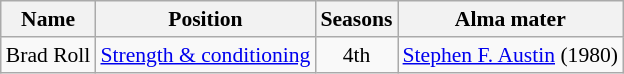<table class="wikitable" style="font-size:90%;">
<tr>
<th>Name</th>
<th>Position</th>
<th>Seasons</th>
<th>Alma mater</th>
</tr>
<tr style="text-align:center;">
<td>Brad Roll</td>
<td><a href='#'>Strength & conditioning</a></td>
<td>4th</td>
<td><a href='#'>Stephen F. Austin</a> (1980)</td>
</tr>
</table>
